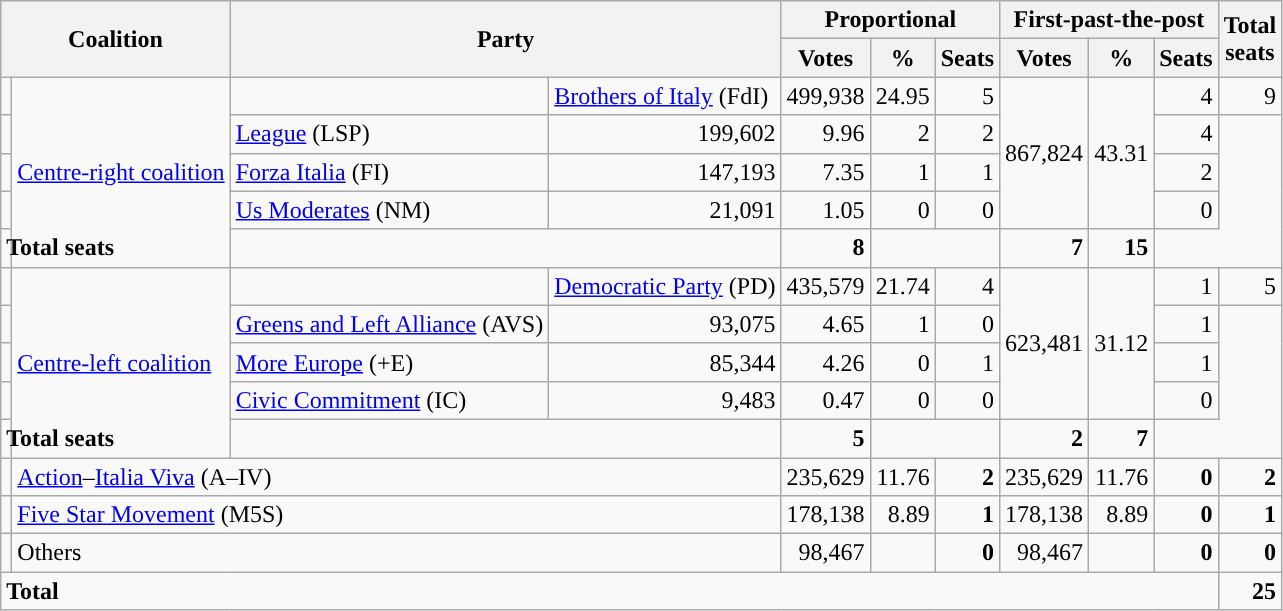<table class="wikitable" style="text-align:right">
<tr>
<th colspan="2" rowspan="2">Coalition</th>
<th colspan=2 rowspan=2>Party</th>
<th colspan="3" style="text-align:center; vertical-align:top;">Proportional</th>
<th colspan="3" style="text-align:center; vertical-align:top;">First-past-the-post</th>
<th style="text-align:center;" rowspan="2">Total<br>seats</th>
</tr>
<tr>
<th style="text-align:center; vertical-align:bottom;">Votes</th>
<th style="text-align:center; vertical-align:bottom;">%</th>
<th style="text-align:center; vertical-align:bottom;">Seats</th>
<th style="text-align:center; vertical-align:bottom;">Votes</th>
<th style="text-align:center; vertical-align:bottom;">%</th>
<th style="text-align:center; vertical-align:bottom;">Seats</th>
</tr>
<tr>
<td></td>
<td style="text-align:left;" rowspan="5"><a href='#'>Centre-right coalition</a></td>
<td></td>
<td align=left><a href='#'>Brothers of Italy</a> (FdI)</td>
<td>499,938</td>
<td>24.95</td>
<td>5</td>
<td rowspan="4">867,824</td>
<td rowspan="4">43.31</td>
<td>4</td>
<td>9</td>
</tr>
<tr>
<td></td>
<td align=left><a href='#'>League</a> (LSP)</td>
<td>199,602</td>
<td>9.96</td>
<td>2</td>
<td>2</td>
<td>4</td>
</tr>
<tr>
<td></td>
<td align=left><a href='#'>Forza Italia</a> (FI)</td>
<td>147,193</td>
<td>7.35</td>
<td>1</td>
<td>1</td>
<td>2</td>
</tr>
<tr>
<td></td>
<td align=left><a href='#'>Us Moderates</a> (NM)</td>
<td>21,091</td>
<td>1.05</td>
<td>0</td>
<td>0</td>
<td>0</td>
</tr>
<tr>
<td colspan="4" style="text-align:left;"><strong>Total seats</strong></td>
<td><strong>8</strong></td>
<td colspan="2"></td>
<td><strong>7</strong></td>
<td><strong>15</strong></td>
</tr>
<tr>
<td></td>
<td rowspan=5 style="text-align:left;"><a href='#'>Centre-left coalition</a></td>
<td></td>
<td style="text-align:left;"><a href='#'>Democratic Party</a> (PD)</td>
<td>435,579</td>
<td>21.74</td>
<td>4</td>
<td rowspan="4">623,481</td>
<td rowspan="4">31.12</td>
<td>1</td>
<td>5</td>
</tr>
<tr>
<td></td>
<td style="text-align:left;"><a href='#'>Greens and Left Alliance</a> (AVS)</td>
<td>93,075</td>
<td>4.65</td>
<td>1</td>
<td>0</td>
<td>1</td>
</tr>
<tr>
<td></td>
<td style="text-align:left;"><a href='#'>More Europe</a> (+E)</td>
<td>85,344</td>
<td>4.26</td>
<td>0</td>
<td>1</td>
<td>1</td>
</tr>
<tr>
<td></td>
<td style="text-align:left;"><a href='#'>Civic Commitment</a> (IC)</td>
<td>9,483</td>
<td>0.47</td>
<td>0</td>
<td>0</td>
<td>0</td>
</tr>
<tr>
<td colspan="4" style="text-align:left;"><strong>Total seats</strong></td>
<td><strong>5</strong></td>
<td colspan="2"></td>
<td><strong>2</strong></td>
<td><strong>7</strong></td>
</tr>
<tr>
<td style="background:"></td>
<td colspan="3" style="text-align:left;"><a href='#'>Action</a>–<a href='#'>Italia Viva</a> (A–IV)</td>
<td>235,629</td>
<td>11.76</td>
<td><strong>2</strong></td>
<td>235,629</td>
<td>11.76</td>
<td><strong>0</strong></td>
<td><strong>2</strong></td>
</tr>
<tr>
<td style="background:"></td>
<td colspan="3" style="text-align:left;"><a href='#'>Five Star Movement</a> (M5S)</td>
<td>178,138</td>
<td>8.89</td>
<td><strong>1</strong></td>
<td>178,138</td>
<td>8.89</td>
<td><strong>0</strong></td>
<td><strong>1</strong></td>
</tr>
<tr>
<td></td>
<td colspan="3" style="text-align:left;">Others</td>
<td>98,467</td>
<td></td>
<td><strong>0</strong></td>
<td>98,467</td>
<td></td>
<td><strong>0</strong></td>
<td><strong>0</strong></td>
</tr>
<tr>
<td colspan="10" style="text-align:left;"><strong>Total</strong></td>
<td><strong>25</strong></td>
</tr>
</table>
